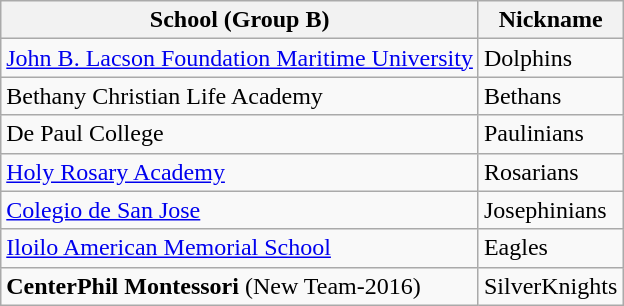<table class="wikitable">
<tr>
<th>School (Group B)</th>
<th>Nickname</th>
</tr>
<tr>
<td><a href='#'>John B. Lacson Foundation Maritime University</a></td>
<td>Dolphins</td>
</tr>
<tr>
<td>Bethany Christian Life Academy</td>
<td>Bethans</td>
</tr>
<tr>
<td>De Paul College</td>
<td>Paulinians</td>
</tr>
<tr>
<td><a href='#'>Holy Rosary Academy</a></td>
<td>Rosarians</td>
</tr>
<tr>
<td><a href='#'>Colegio de San Jose</a></td>
<td>Josephinians</td>
</tr>
<tr>
<td><a href='#'>Iloilo American Memorial School</a></td>
<td>Eagles</td>
</tr>
<tr>
<td><strong>CenterPhil Montessori</strong> (New Team-2016)</td>
<td>SilverKnights</td>
</tr>
</table>
